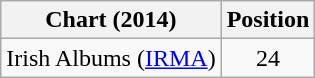<table class="wikitable sortable">
<tr>
<th align="left">Chart (2014)</th>
<th align="left">Position</th>
</tr>
<tr>
<td align="left">Irish Albums (<a href='#'>IRMA</a>)</td>
<td align="center">24</td>
</tr>
</table>
